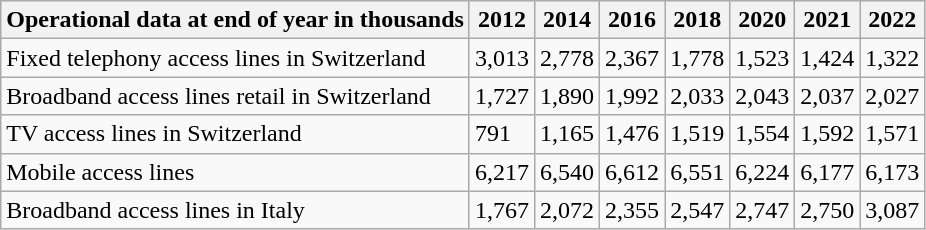<table class="wikitable">
<tr>
<th>Operational data at end of year in thousands</th>
<th>2012</th>
<th>2014</th>
<th>2016</th>
<th>2018</th>
<th>2020</th>
<th>2021</th>
<th>2022</th>
</tr>
<tr>
<td>Fixed telephony access lines in Switzerland</td>
<td>3,013</td>
<td>2,778</td>
<td>2,367</td>
<td>1,778</td>
<td>1,523</td>
<td>1,424</td>
<td>1,322</td>
</tr>
<tr>
<td>Broadband access lines retail in Switzerland</td>
<td>1,727</td>
<td>1,890</td>
<td>1,992</td>
<td>2,033</td>
<td>2,043</td>
<td>2,037</td>
<td>2,027</td>
</tr>
<tr>
<td>TV access lines in Switzerland</td>
<td>791</td>
<td>1,165</td>
<td>1,476</td>
<td>1,519</td>
<td>1,554</td>
<td>1,592</td>
<td>1,571</td>
</tr>
<tr>
<td>Mobile access lines</td>
<td>6,217</td>
<td>6,540</td>
<td>6,612</td>
<td>6,551</td>
<td>6,224</td>
<td>6,177</td>
<td>6,173</td>
</tr>
<tr>
<td>Broadband access lines in Italy</td>
<td>1,767</td>
<td>2,072</td>
<td>2,355</td>
<td>2,547</td>
<td>2,747</td>
<td>2,750</td>
<td>3,087</td>
</tr>
</table>
